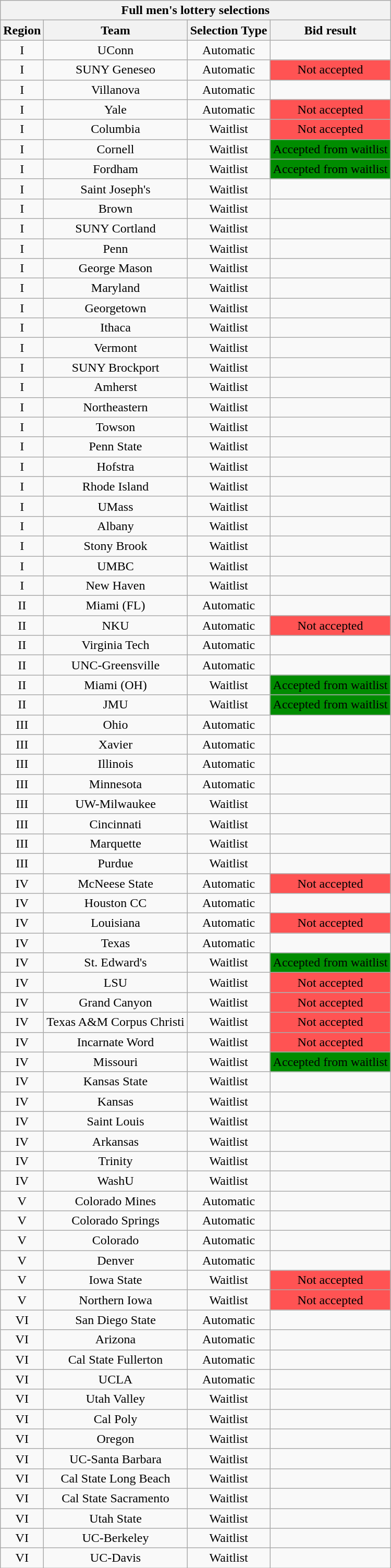<table class="wikitable sortable mw-collapsible mw-collapsed" style="text-align:center">
<tr>
<th colspan="4">Full men's lottery selections</th>
</tr>
<tr>
<th>Region</th>
<th>Team</th>
<th>Selection Type</th>
<th>Bid result</th>
</tr>
<tr>
<td>I</td>
<td>UConn</td>
<td>Automatic</td>
<td></td>
</tr>
<tr>
<td>I</td>
<td>SUNY Geneseo</td>
<td>Automatic</td>
<td bgcolor=ff5353>Not accepted</td>
</tr>
<tr>
<td>I</td>
<td>Villanova</td>
<td>Automatic</td>
<td></td>
</tr>
<tr>
<td>I</td>
<td>Yale</td>
<td>Automatic</td>
<td bgcolor=ff5353>Not accepted</td>
</tr>
<tr>
<td>I</td>
<td>Columbia</td>
<td>Waitlist</td>
<td bgcolor=ff5353>Not accepted</td>
</tr>
<tr>
<td>I</td>
<td>Cornell</td>
<td>Waitlist</td>
<td bgcolor=008c00>Accepted from waitlist</td>
</tr>
<tr>
<td>I</td>
<td>Fordham</td>
<td>Waitlist</td>
<td bgcolor=008c00>Accepted from waitlist</td>
</tr>
<tr>
<td>I</td>
<td>Saint Joseph's</td>
<td>Waitlist</td>
<td></td>
</tr>
<tr>
<td>I</td>
<td>Brown</td>
<td>Waitlist</td>
<td></td>
</tr>
<tr>
<td>I</td>
<td>SUNY Cortland</td>
<td>Waitlist</td>
<td></td>
</tr>
<tr>
<td>I</td>
<td>Penn</td>
<td>Waitlist</td>
<td></td>
</tr>
<tr>
<td>I</td>
<td>George Mason</td>
<td>Waitlist</td>
<td></td>
</tr>
<tr>
<td>I</td>
<td>Maryland</td>
<td>Waitlist</td>
<td></td>
</tr>
<tr>
<td>I</td>
<td>Georgetown</td>
<td>Waitlist</td>
<td></td>
</tr>
<tr>
<td>I</td>
<td>Ithaca</td>
<td>Waitlist</td>
<td></td>
</tr>
<tr>
<td>I</td>
<td>Vermont</td>
<td>Waitlist</td>
<td></td>
</tr>
<tr>
<td>I</td>
<td>SUNY Brockport</td>
<td>Waitlist</td>
<td></td>
</tr>
<tr>
<td>I</td>
<td>Amherst</td>
<td>Waitlist</td>
<td></td>
</tr>
<tr>
<td>I</td>
<td>Northeastern</td>
<td>Waitlist</td>
<td></td>
</tr>
<tr>
<td>I</td>
<td>Towson</td>
<td>Waitlist</td>
<td></td>
</tr>
<tr>
<td>I</td>
<td>Penn State</td>
<td>Waitlist</td>
<td></td>
</tr>
<tr>
<td>I</td>
<td>Hofstra</td>
<td>Waitlist</td>
<td></td>
</tr>
<tr>
<td>I</td>
<td>Rhode Island</td>
<td>Waitlist</td>
<td></td>
</tr>
<tr>
<td>I</td>
<td>UMass</td>
<td>Waitlist</td>
<td></td>
</tr>
<tr>
<td>I</td>
<td>Albany</td>
<td>Waitlist</td>
<td></td>
</tr>
<tr>
<td>I</td>
<td>Stony Brook</td>
<td>Waitlist</td>
<td></td>
</tr>
<tr>
<td>I</td>
<td>UMBC</td>
<td>Waitlist</td>
<td></td>
</tr>
<tr>
<td>I</td>
<td>New Haven</td>
<td>Waitlist</td>
<td></td>
</tr>
<tr>
<td>II</td>
<td>Miami (FL)</td>
<td>Automatic</td>
<td></td>
</tr>
<tr>
<td>II</td>
<td>NKU</td>
<td>Automatic</td>
<td bgcolor=ff5353>Not accepted</td>
</tr>
<tr>
<td>II</td>
<td>Virginia Tech</td>
<td>Automatic</td>
<td></td>
</tr>
<tr>
<td>II</td>
<td>UNC-Greensville</td>
<td>Automatic</td>
<td></td>
</tr>
<tr>
<td>II</td>
<td>Miami (OH)</td>
<td>Waitlist</td>
<td bgcolor=008c00>Accepted from waitlist</td>
</tr>
<tr>
<td>II</td>
<td>JMU</td>
<td>Waitlist</td>
<td bgcolor=008c00>Accepted from waitlist</td>
</tr>
<tr>
<td>III</td>
<td>Ohio</td>
<td>Automatic</td>
<td></td>
</tr>
<tr>
<td>III</td>
<td>Xavier</td>
<td>Automatic</td>
<td></td>
</tr>
<tr>
<td>III</td>
<td>Illinois</td>
<td>Automatic</td>
<td></td>
</tr>
<tr>
<td>III</td>
<td>Minnesota</td>
<td>Automatic</td>
<td></td>
</tr>
<tr>
<td>III</td>
<td>UW-Milwaukee</td>
<td>Waitlist</td>
<td></td>
</tr>
<tr>
<td>III</td>
<td>Cincinnati</td>
<td>Waitlist</td>
<td></td>
</tr>
<tr>
<td>III</td>
<td>Marquette</td>
<td>Waitlist</td>
<td></td>
</tr>
<tr>
<td>III</td>
<td>Purdue</td>
<td>Waitlist</td>
<td></td>
</tr>
<tr>
<td>IV</td>
<td>McNeese State</td>
<td>Automatic</td>
<td bgcolor=ff5353>Not accepted</td>
</tr>
<tr>
<td>IV</td>
<td>Houston CC</td>
<td>Automatic</td>
<td></td>
</tr>
<tr>
<td>IV</td>
<td>Louisiana</td>
<td>Automatic</td>
<td bgcolor=ff5353>Not accepted</td>
</tr>
<tr>
<td>IV</td>
<td>Texas</td>
<td>Automatic</td>
<td></td>
</tr>
<tr>
<td>IV</td>
<td>St. Edward's</td>
<td>Waitlist</td>
<td bgcolor=008c00>Accepted from waitlist</td>
</tr>
<tr>
<td>IV</td>
<td>LSU</td>
<td>Waitlist</td>
<td bgcolor=ff5353>Not accepted</td>
</tr>
<tr>
<td>IV</td>
<td>Grand Canyon</td>
<td>Waitlist</td>
<td bgcolor=ff5353>Not accepted</td>
</tr>
<tr>
<td>IV</td>
<td>Texas A&M Corpus Christi</td>
<td>Waitlist</td>
<td bgcolor=ff5353>Not accepted</td>
</tr>
<tr>
<td>IV</td>
<td>Incarnate Word</td>
<td>Waitlist</td>
<td bgcolor=ff5353>Not accepted</td>
</tr>
<tr>
<td>IV</td>
<td>Missouri</td>
<td>Waitlist</td>
<td bgcolor=008c00>Accepted from waitlist</td>
</tr>
<tr>
<td>IV</td>
<td>Kansas State</td>
<td>Waitlist</td>
<td></td>
</tr>
<tr>
<td>IV</td>
<td>Kansas</td>
<td>Waitlist</td>
<td></td>
</tr>
<tr>
<td>IV</td>
<td>Saint Louis</td>
<td>Waitlist</td>
<td></td>
</tr>
<tr>
<td>IV</td>
<td>Arkansas</td>
<td>Waitlist</td>
<td></td>
</tr>
<tr>
<td>IV</td>
<td>Trinity</td>
<td>Waitlist</td>
<td></td>
</tr>
<tr>
<td>IV</td>
<td>WashU</td>
<td>Waitlist</td>
<td></td>
</tr>
<tr>
<td>V</td>
<td>Colorado Mines</td>
<td>Automatic</td>
<td></td>
</tr>
<tr>
<td>V</td>
<td>Colorado Springs</td>
<td>Automatic</td>
<td></td>
</tr>
<tr>
<td>V</td>
<td>Colorado</td>
<td>Automatic</td>
<td></td>
</tr>
<tr>
<td>V</td>
<td>Denver</td>
<td>Automatic</td>
<td></td>
</tr>
<tr>
<td>V</td>
<td>Iowa State</td>
<td>Waitlist</td>
<td bgcolor=ff5353>Not accepted</td>
</tr>
<tr>
<td>V</td>
<td>Northern Iowa</td>
<td>Waitlist</td>
<td bgcolor=ff5353>Not accepted</td>
</tr>
<tr>
<td>VI</td>
<td>San Diego State</td>
<td>Automatic</td>
<td></td>
</tr>
<tr>
<td>VI</td>
<td>Arizona</td>
<td>Automatic</td>
<td></td>
</tr>
<tr>
<td>VI</td>
<td>Cal State Fullerton</td>
<td>Automatic</td>
<td></td>
</tr>
<tr>
<td>VI</td>
<td>UCLA</td>
<td>Automatic</td>
<td></td>
</tr>
<tr>
<td>VI</td>
<td>Utah Valley</td>
<td>Waitlist</td>
<td></td>
</tr>
<tr>
<td>VI</td>
<td>Cal Poly</td>
<td>Waitlist</td>
<td></td>
</tr>
<tr>
<td>VI</td>
<td>Oregon</td>
<td>Waitlist</td>
<td></td>
</tr>
<tr>
<td>VI</td>
<td>UC-Santa Barbara</td>
<td>Waitlist</td>
<td></td>
</tr>
<tr>
<td>VI</td>
<td>Cal State Long Beach</td>
<td>Waitlist</td>
<td></td>
</tr>
<tr>
<td>VI</td>
<td>Cal State Sacramento</td>
<td>Waitlist</td>
<td></td>
</tr>
<tr>
<td>VI</td>
<td>Utah State</td>
<td>Waitlist</td>
<td></td>
</tr>
<tr>
<td>VI</td>
<td>UC-Berkeley</td>
<td>Waitlist</td>
<td></td>
</tr>
<tr>
<td>VI</td>
<td>UC-Davis</td>
<td>Waitlist</td>
<td></td>
</tr>
</table>
